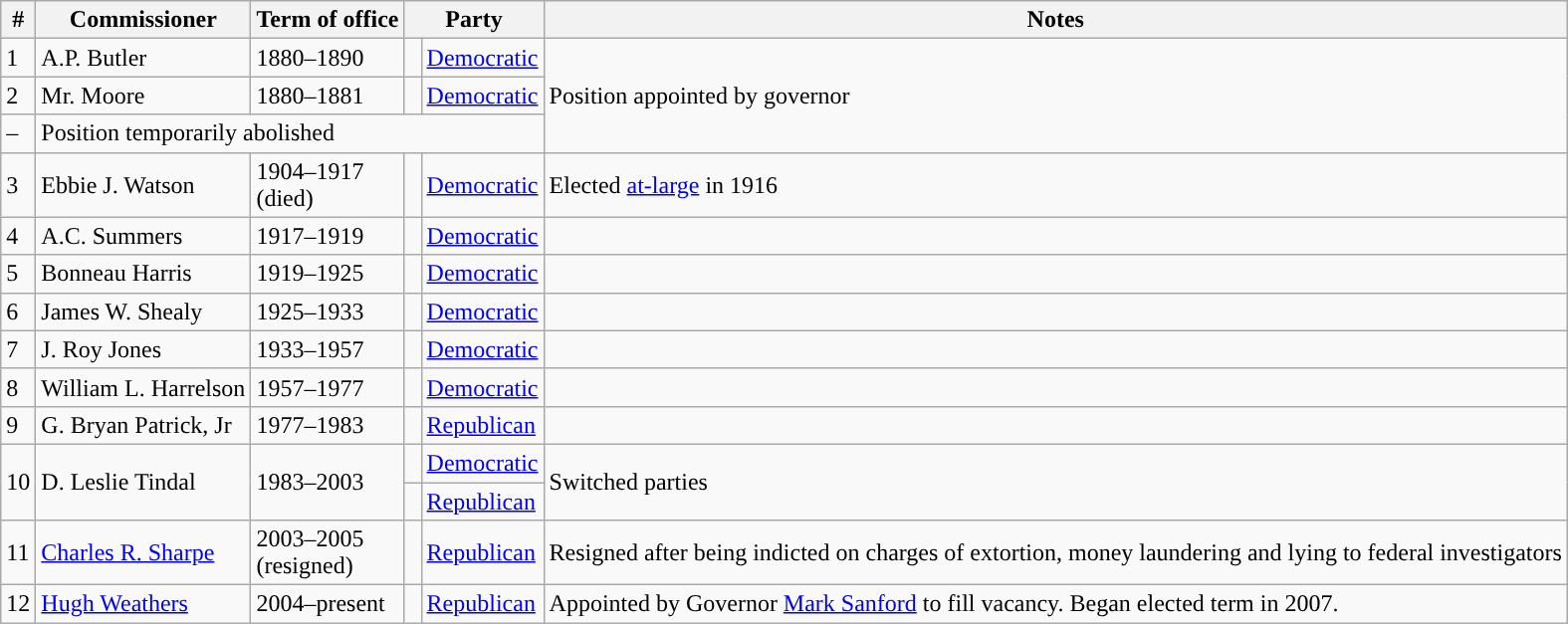<table class=wikitable>
<tr>
<th>#</th>
<th>Commissioner</th>
<th>Term of office</th>
<th colspan=2>Party</th>
<th>Notes</th>
</tr>
<tr>
<td>1</td>
<td>A.P. Butler</td>
<td>1880–1890</td>
<td style="background:"> </td>
<td><a href='#'>Democratic</a></td>
<td rowspan=4>Position appointed by governor</td>
</tr>
<tr>
<td>2</td>
<td>Mr. Moore</td>
<td>1880–1881</td>
<td style="background:"> </td>
<td><a href='#'>Democratic</a></td>
</tr>
<tr>
<td>–</td>
<td colspan=4>Position temporarily abolished</td>
</tr>
<tr>
<td rowspan=2>3</td>
<td rowspan=2>Ebbie J. Watson</td>
<td rowspan=2>1904–1917<br>(died)</td>
<td rowspan=2 style="background:"> </td>
<td rowspan=2><a href='#'>Democratic</a></td>
</tr>
<tr>
<td>Elected <a href='#'>at-large</a> in 1916</td>
</tr>
<tr>
<td>4</td>
<td>A.C. Summers</td>
<td>1917–1919</td>
<td style="background:"> </td>
<td><a href='#'>Democratic</a></td>
<td></td>
</tr>
<tr>
<td>5</td>
<td>Bonneau Harris</td>
<td>1919–1925</td>
<td style="background:"> </td>
<td><a href='#'>Democratic</a></td>
<td></td>
</tr>
<tr>
<td>6</td>
<td>James W. Shealy </td>
<td>1925–1933</td>
<td style="background:"> </td>
<td><a href='#'>Democratic</a></td>
<td></td>
</tr>
<tr>
<td>7</td>
<td>J. Roy Jones</td>
<td>1933–1957</td>
<td style="background:"> </td>
<td><a href='#'>Democratic</a></td>
<td></td>
</tr>
<tr>
<td>8</td>
<td>William L. Harrelson</td>
<td>1957–1977</td>
<td style="background:"> </td>
<td><a href='#'>Democratic</a></td>
<td></td>
</tr>
<tr>
<td>9</td>
<td>G. Bryan Patrick, Jr</td>
<td>1977–1983</td>
<td style="background:"> </td>
<td><a href='#'>Republican</a></td>
<td></td>
</tr>
<tr>
<td rowspan=2>10</td>
<td rowspan=2>D. Leslie Tindal</td>
<td rowspan=2>1983–2003</td>
<td style="background:"> </td>
<td><a href='#'>Democratic</a></td>
<td rowspan=2>Switched parties</td>
</tr>
<tr>
<td style="background:"> </td>
<td><a href='#'>Republican</a></td>
</tr>
<tr>
<td>11</td>
<td><a href='#'>Charles R. Sharpe</a></td>
<td>2003–2005<br>(resigned)</td>
<td style="background:"> </td>
<td><a href='#'>Republican</a></td>
<td>Resigned after being indicted on charges of extortion, money laundering and lying to federal investigators</td>
</tr>
<tr>
<td>12</td>
<td><a href='#'>Hugh Weathers</a></td>
<td>2004–present</td>
<td style="background:"> </td>
<td><a href='#'>Republican</a></td>
<td>Appointed by Governor <a href='#'>Mark Sanford</a> to fill vacancy. Began elected term in 2007.</td>
</tr>
</table>
